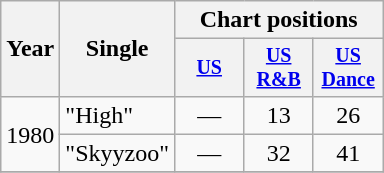<table class="wikitable" style="text-align:center;">
<tr>
<th rowspan="2">Year</th>
<th rowspan="2">Single</th>
<th colspan="3">Chart positions</th>
</tr>
<tr style="font-size:smaller;">
<th width="40"><a href='#'>US</a></th>
<th width="40"><a href='#'>US<br>R&B</a></th>
<th width="40"><a href='#'>US<br>Dance</a></th>
</tr>
<tr>
<td rowspan="2">1980</td>
<td align="left">"High"</td>
<td>—</td>
<td>13</td>
<td>26</td>
</tr>
<tr>
<td align="left">"Skyyzoo"</td>
<td>—</td>
<td>32</td>
<td>41</td>
</tr>
<tr>
</tr>
</table>
